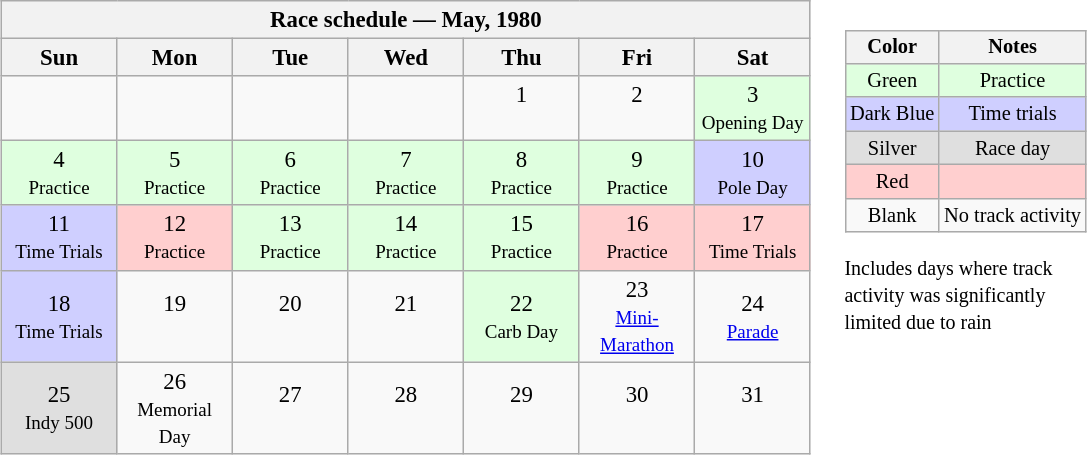<table>
<tr>
<td><br><table class="wikitable" style="text-align:center; font-size:95%">
<tr valign="top">
<th colspan=7>Race schedule — May, 1980</th>
</tr>
<tr>
<th scope="col" width="70">Sun</th>
<th scope="col" width="70">Mon</th>
<th scope="col" width="70">Tue</th>
<th scope="col" width="70">Wed</th>
<th scope="col" width="70">Thu</th>
<th scope="col" width="70">Fri</th>
<th scope="col" width="70">Sat</th>
</tr>
<tr>
<td> </td>
<td> </td>
<td> </td>
<td> </td>
<td>1<br> </td>
<td>2<br> </td>
<td style="background:#DFFFDF;">3<br><small>Opening Day</small></td>
</tr>
<tr>
<td style="background:#DFFFDF;">4<br><small>Practice</small></td>
<td style="background:#DFFFDF;">5<br><small>Practice</small></td>
<td style="background:#DFFFDF;">6<br><small>Practice</small></td>
<td style="background:#DFFFDF;">7<br><small>Practice</small></td>
<td style="background:#DFFFDF;">8<br><small>Practice</small></td>
<td style="background:#DFFFDF;">9<br><small>Practice</small></td>
<td style="background:#CFCFFF;">10<br><small>Pole Day</small></td>
</tr>
<tr>
<td style="background:#CFCFFF;">11<br><small>Time Trials</small></td>
<td style="background:#FFCFCF;">12<br><small>Practice</small></td>
<td style="background:#DFFFDF;">13<br><small>Practice</small></td>
<td style="background:#DFFFDF;">14<br><small>Practice</small></td>
<td style="background:#DFFFDF;">15<br><small>Practice</small></td>
<td style="background:#FFCFCF;">16<br><small>Practice</small></td>
<td style="background:#FFCFCF;">17<br><small>Time Trials</small></td>
</tr>
<tr>
<td style="background:#CFCFFF;">18<br><small>Time Trials</small></td>
<td>19<br> </td>
<td>20<br> </td>
<td>21<br> </td>
<td style="background:#DFFFDF;">22<br><small>Carb Day</small></td>
<td>23<br><small><a href='#'>Mini-Marathon</a></small></td>
<td>24<br><small><a href='#'>Parade</a></small></td>
</tr>
<tr>
<td style="background:#DFDFDF;">25<br><small>Indy 500</small></td>
<td>26<br><small>Memorial Day</small></td>
<td>27<br> </td>
<td>28<br> </td>
<td>29<br> </td>
<td>30<br> </td>
<td>31<br> </td>
</tr>
</table>
</td>
<td valign="top"><br><table>
<tr>
<td><br><table style="margin-right:0; font-size:85%; text-align:center;" class="wikitable">
<tr>
<th>Color</th>
<th>Notes</th>
</tr>
<tr style="background:#DFFFDF;">
<td>Green</td>
<td>Practice</td>
</tr>
<tr style="background:#CFCFFF;">
<td>Dark Blue</td>
<td>Time trials</td>
</tr>
<tr style="background:#DFDFDF;">
<td>Silver</td>
<td>Race day</td>
</tr>
<tr style="background:#FFCFCF;">
<td>Red</td>
<td></td>
</tr>
<tr>
<td>Blank</td>
<td>No track activity</td>
</tr>
</table>
 <small>Includes days where track<br>activity was significantly<br>limited due to rain</small></td>
</tr>
</table>
</td>
</tr>
</table>
